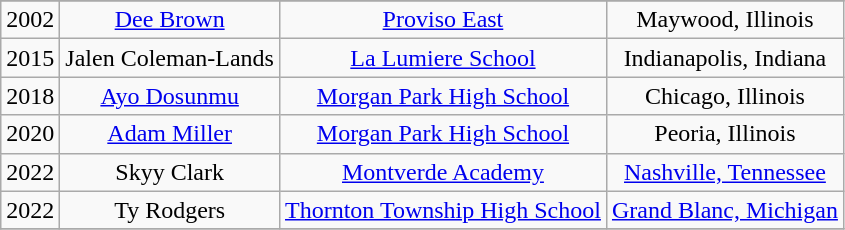<table class="wikitable sortable" style="text-align:center">
<tr>
</tr>
<tr>
<td>2002</td>
<td><a href='#'>Dee Brown</a></td>
<td><a href='#'>Proviso East</a></td>
<td>Maywood, Illinois</td>
</tr>
<tr>
<td>2015</td>
<td>Jalen Coleman-Lands</td>
<td><a href='#'>La Lumiere School</a></td>
<td>Indianapolis, Indiana</td>
</tr>
<tr>
<td>2018</td>
<td><a href='#'>Ayo Dosunmu</a></td>
<td><a href='#'>Morgan Park High School</a></td>
<td>Chicago, Illinois</td>
</tr>
<tr>
<td>2020</td>
<td><a href='#'>Adam Miller</a></td>
<td><a href='#'>Morgan Park High School</a></td>
<td>Peoria, Illinois</td>
</tr>
<tr>
<td>2022</td>
<td>Skyy Clark</td>
<td><a href='#'>Montverde Academy</a></td>
<td><a href='#'>Nashville, Tennessee</a></td>
</tr>
<tr>
<td>2022</td>
<td>Ty Rodgers</td>
<td><a href='#'>Thornton Township High School</a></td>
<td><a href='#'>Grand Blanc, Michigan</a></td>
</tr>
<tr>
</tr>
</table>
